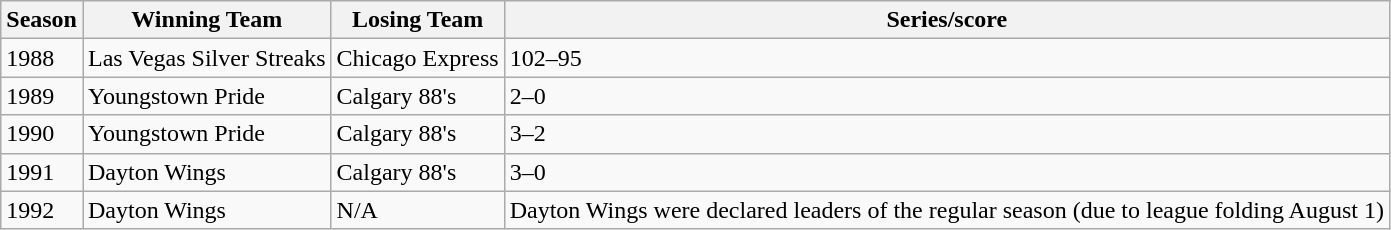<table class="wikitable">
<tr>
<th>Season</th>
<th>Winning Team</th>
<th>Losing Team</th>
<th>Series/score</th>
</tr>
<tr>
<td>1988</td>
<td>Las Vegas Silver Streaks</td>
<td>Chicago Express</td>
<td>102–95</td>
</tr>
<tr>
<td>1989</td>
<td>Youngstown Pride</td>
<td>Calgary 88's</td>
<td>2–0</td>
</tr>
<tr>
<td>1990</td>
<td>Youngstown Pride</td>
<td>Calgary 88's</td>
<td>3–2</td>
</tr>
<tr>
<td>1991</td>
<td>Dayton Wings</td>
<td>Calgary 88's</td>
<td>3–0</td>
</tr>
<tr>
<td>1992</td>
<td>Dayton Wings</td>
<td>N/A</td>
<td>Dayton Wings were declared leaders of the regular season (due to league folding August 1)</td>
</tr>
</table>
